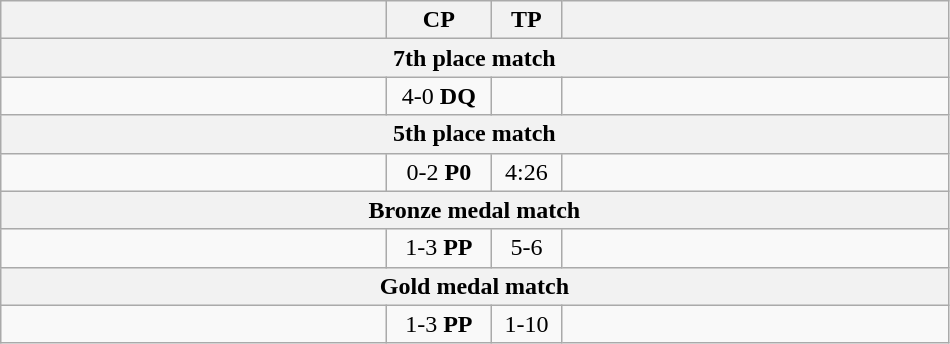<table class="wikitable" style="text-align: center;" |>
<tr>
<th width="250"></th>
<th width="62">CP</th>
<th width="40">TP</th>
<th width="250"></th>
</tr>
<tr>
<th colspan="5">7th place match</th>
</tr>
<tr>
<td style="text-align:left;"><strong></strong></td>
<td>4-0 <strong>DQ</strong></td>
<td></td>
<td style="text-align:left;"></td>
</tr>
<tr>
<th colspan="5">5th place match</th>
</tr>
<tr>
<td style="text-align:left;"></td>
<td>0-2 <strong>P0</strong></td>
<td>4:26</td>
<td style="text-align:left;"><strong></strong></td>
</tr>
<tr>
<th colspan="5">Bronze medal match</th>
</tr>
<tr>
<td style="text-align:left;"></td>
<td>1-3 <strong>PP</strong></td>
<td>5-6</td>
<td style="text-align:left;"><strong></strong></td>
</tr>
<tr>
<th colspan="5">Gold medal match</th>
</tr>
<tr>
<td style="text-align:left;"></td>
<td>1-3 <strong>PP</strong></td>
<td>1-10</td>
<td style="text-align:left;"><strong></strong></td>
</tr>
</table>
